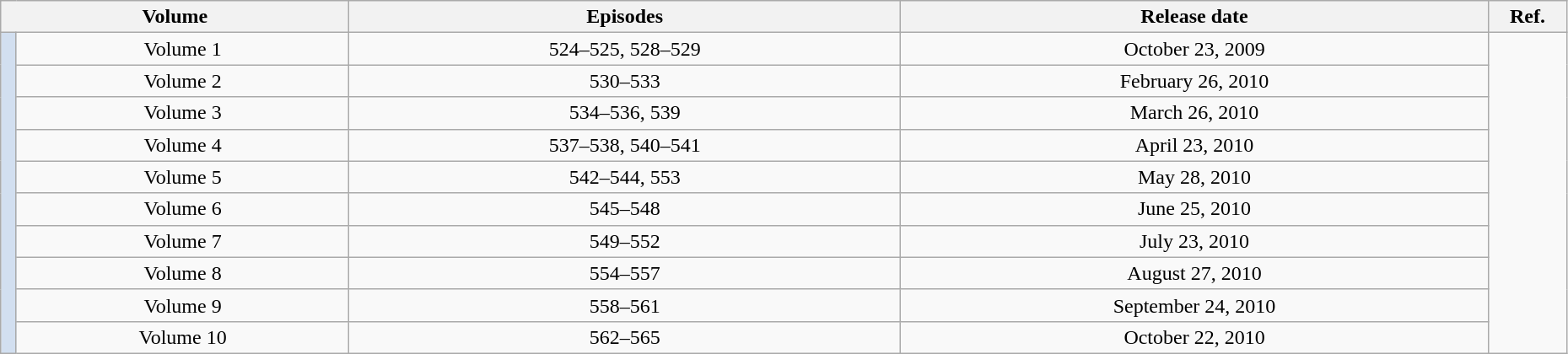<table class="wikitable" style="text-align: center; width: 98%;">
<tr>
<th colspan="2" scope="column">Volume</th>
<th scope="column">Episodes</th>
<th scope="column">Release date</th>
<th width="5%" scope="column">Ref.</th>
</tr>
<tr>
<td rowspan="10" width="1%" style="background: #D2DFF0;"></td>
<td>Volume 1</td>
<td>524–525, 528–529</td>
<td>October 23, 2009</td>
<td rowspan="10"></td>
</tr>
<tr>
<td>Volume 2</td>
<td>530–533</td>
<td>February 26, 2010</td>
</tr>
<tr>
<td>Volume 3</td>
<td>534–536, 539</td>
<td>March 26, 2010</td>
</tr>
<tr>
<td>Volume 4</td>
<td>537–538, 540–541</td>
<td>April 23, 2010</td>
</tr>
<tr>
<td>Volume 5</td>
<td>542–544, 553</td>
<td>May 28, 2010</td>
</tr>
<tr>
<td>Volume 6</td>
<td>545–548</td>
<td>June 25, 2010</td>
</tr>
<tr>
<td>Volume 7</td>
<td>549–552</td>
<td>July 23, 2010</td>
</tr>
<tr>
<td>Volume 8</td>
<td>554–557</td>
<td>August 27, 2010</td>
</tr>
<tr>
<td>Volume 9</td>
<td>558–561</td>
<td>September 24, 2010</td>
</tr>
<tr>
<td>Volume 10</td>
<td>562–565</td>
<td>October 22, 2010</td>
</tr>
</table>
